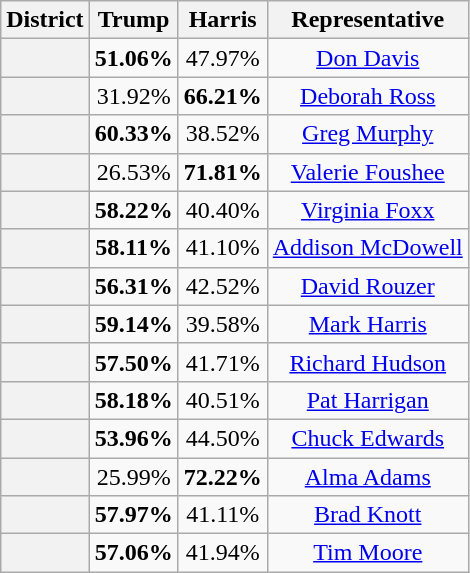<table class=wikitable>
<tr>
<th>District</th>
<th>Trump</th>
<th>Harris</th>
<th>Representative</th>
</tr>
<tr align=center>
<th></th>
<td><strong>51.06%</strong></td>
<td>47.97%</td>
<td><a href='#'>Don Davis</a></td>
</tr>
<tr align=center>
<th></th>
<td>31.92%</td>
<td><strong>66.21%</strong></td>
<td><a href='#'>Deborah Ross</a></td>
</tr>
<tr align=center>
<th></th>
<td><strong>60.33%</strong></td>
<td>38.52%</td>
<td><a href='#'>Greg Murphy</a></td>
</tr>
<tr align=center>
<th></th>
<td>26.53%</td>
<td><strong>71.81%</strong></td>
<td><a href='#'>Valerie Foushee</a></td>
</tr>
<tr align=center>
<th></th>
<td><strong>58.22%</strong></td>
<td>40.40%</td>
<td><a href='#'>Virginia Foxx</a></td>
</tr>
<tr align=center>
<th></th>
<td><strong>58.11%</strong></td>
<td>41.10%</td>
<td><a href='#'>Addison McDowell</a></td>
</tr>
<tr align=center>
<th></th>
<td><strong>56.31%</strong></td>
<td>42.52%</td>
<td><a href='#'>David Rouzer</a></td>
</tr>
<tr align=center>
<th></th>
<td><strong>59.14%</strong></td>
<td>39.58%</td>
<td><a href='#'>Mark Harris</a></td>
</tr>
<tr align=center>
<th></th>
<td><strong>57.50%</strong></td>
<td>41.71%</td>
<td><a href='#'>Richard Hudson</a></td>
</tr>
<tr align=center>
<th></th>
<td><strong>58.18%</strong></td>
<td>40.51%</td>
<td><a href='#'>Pat Harrigan</a></td>
</tr>
<tr align=center>
<th></th>
<td><strong>53.96%</strong></td>
<td>44.50%</td>
<td><a href='#'>Chuck Edwards</a></td>
</tr>
<tr align=center>
<th></th>
<td>25.99%</td>
<td><strong>72.22%</strong></td>
<td><a href='#'>Alma Adams</a></td>
</tr>
<tr align=center>
<th></th>
<td><strong>57.97%</strong></td>
<td>41.11%</td>
<td><a href='#'>Brad Knott</a></td>
</tr>
<tr align=center>
<th></th>
<td><strong>57.06%</strong></td>
<td>41.94%</td>
<td><a href='#'>Tim Moore</a></td>
</tr>
</table>
